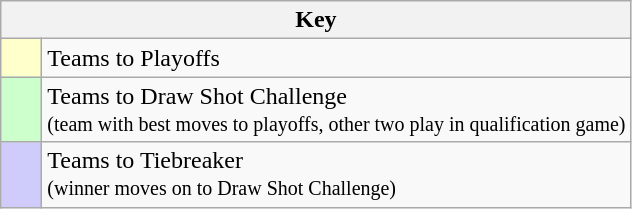<table class="wikitable" style="text-align: center;">
<tr>
<th colspan=2>Key</th>
</tr>
<tr>
<td style="background:#ffffcc; width:20px;"></td>
<td align=left>Teams to Playoffs</td>
</tr>
<tr>
<td style="background:#ccffcc; width:20px;"></td>
<td align=left>Teams to Draw Shot Challenge <br> <small> (team with best moves to playoffs, other two play in qualification game) </small></td>
</tr>
<tr>
<td style="background:#cfccfc; width:20px;"></td>
<td align=left>Teams to Tiebreaker <br> <small> (winner moves on to Draw Shot Challenge) </small></td>
</tr>
</table>
